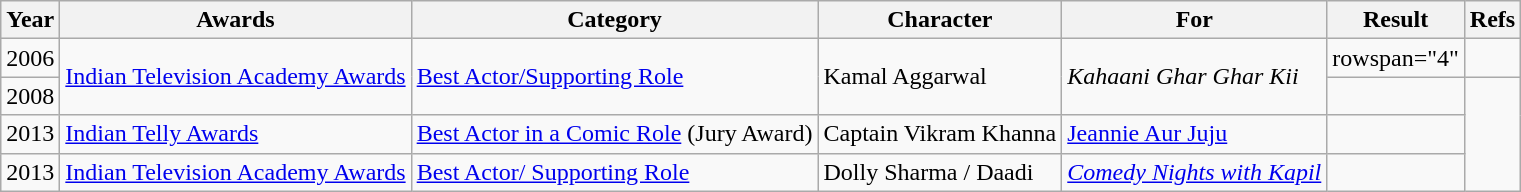<table class="wikitable">
<tr>
<th>Year</th>
<th>Awards</th>
<th>Category</th>
<th>Character</th>
<th>For</th>
<th>Result</th>
<th>Refs</th>
</tr>
<tr>
<td>2006</td>
<td rowspan="2"><a href='#'>Indian Television Academy Awards</a></td>
<td rowspan="2"><a href='#'>Best Actor/Supporting Role</a></td>
<td rowspan="2">Kamal Aggarwal</td>
<td rowspan="2"><em>Kahaani Ghar Ghar Kii</em></td>
<td>rowspan="4" </td>
<td></td>
</tr>
<tr>
<td>2008</td>
<td></td>
</tr>
<tr>
<td>2013</td>
<td><a href='#'>Indian Telly Awards</a></td>
<td><a href='#'>Best Actor in a Comic Role</a> (Jury Award)</td>
<td>Captain Vikram Khanna</td>
<td><a href='#'>Jeannie Aur Juju</a></td>
<td></td>
</tr>
<tr>
<td>2013</td>
<td><a href='#'>Indian Television Academy Awards</a></td>
<td><a href='#'>Best Actor/ Supporting Role</a></td>
<td>Dolly Sharma / Daadi</td>
<td><em><a href='#'>Comedy Nights with Kapil</a></em></td>
<td></td>
</tr>
</table>
